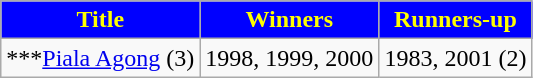<table class="wikitable">
<tr>
<th style="background:blue; color:yellow; text-align:center;">Title</th>
<th style="background:blue; color:yellow; text-align:center;">Winners</th>
<th style="background:blue; color:yellow; text-align:center;">Runners-up</th>
</tr>
<tr>
<td VAlign=Top>***<a href='#'>Piala Agong</a>  (3)</td>
<td VAlign=Top>1998, 1999, 2000</td>
<td VAlign=Top>1983, 2001 (2)</td>
</tr>
</table>
